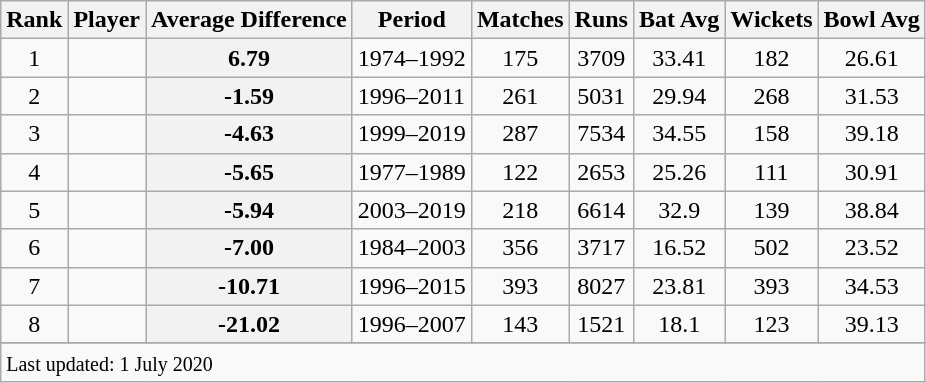<table class="wikitable plainrowheaders sortable">
<tr>
<th scope=col>Rank</th>
<th scope=col>Player</th>
<th scope=col>Average Difference</th>
<th scope=col>Period</th>
<th scope=col>Matches</th>
<th scope=col>Runs</th>
<th scope=col>Bat Avg</th>
<th scope=col>Wickets</th>
<th scope=col>Bowl Avg</th>
</tr>
<tr>
<td align=center>1</td>
<td></td>
<th scope=row style=text-align:center;>6.79</th>
<td>1974–1992</td>
<td align=center>175</td>
<td align=center>3709</td>
<td align=center>33.41</td>
<td align=center>182</td>
<td align=center>26.61</td>
</tr>
<tr>
<td align=center>2</td>
<td></td>
<th scope=row style=text-align:center;>-1.59</th>
<td>1996–2011</td>
<td align=center>261</td>
<td align=center>5031</td>
<td align=center>29.94</td>
<td align=center>268</td>
<td align=center>31.53</td>
</tr>
<tr>
<td align=center>3</td>
<td></td>
<th scope=row style=text-align:center;>-4.63</th>
<td>1999–2019</td>
<td align=center>287</td>
<td align=center>7534</td>
<td align=center>34.55</td>
<td align=center>158</td>
<td align=center>39.18</td>
</tr>
<tr>
<td align=center>4</td>
<td></td>
<th scope=row style=text-align:center;>-5.65</th>
<td>1977–1989</td>
<td align=center>122</td>
<td align=center>2653</td>
<td align=center>25.26</td>
<td align=center>111</td>
<td align=center>30.91</td>
</tr>
<tr>
<td align=center>5</td>
<td></td>
<th scope=row style=text-align:center;>-5.94</th>
<td>2003–2019</td>
<td align=center>218</td>
<td align=center>6614</td>
<td align=center>32.9</td>
<td align=center>139</td>
<td align=center>38.84</td>
</tr>
<tr>
<td align=center>6</td>
<td></td>
<th scope=row style=text-align:center;>-7.00</th>
<td>1984–2003</td>
<td align=center>356</td>
<td align=center>3717</td>
<td align=center>16.52</td>
<td align=center>502</td>
<td align=center>23.52</td>
</tr>
<tr>
<td align=center>7</td>
<td></td>
<th scope=row style=text-align:center;>-10.71</th>
<td>1996–2015</td>
<td align=center>393</td>
<td align=center>8027</td>
<td align=center>23.81</td>
<td align=center>393</td>
<td align=center>34.53</td>
</tr>
<tr>
<td align=center>8</td>
<td></td>
<th scope=row style=text-align:center;>-21.02</th>
<td>1996–2007</td>
<td align=center>143</td>
<td align=center>1521</td>
<td align=center>18.1</td>
<td align=center>123</td>
<td align=center>39.13</td>
</tr>
<tr>
</tr>
<tr class=sortbottom>
<td colspan=9><small>Last updated: 1 July 2020</small></td>
</tr>
</table>
